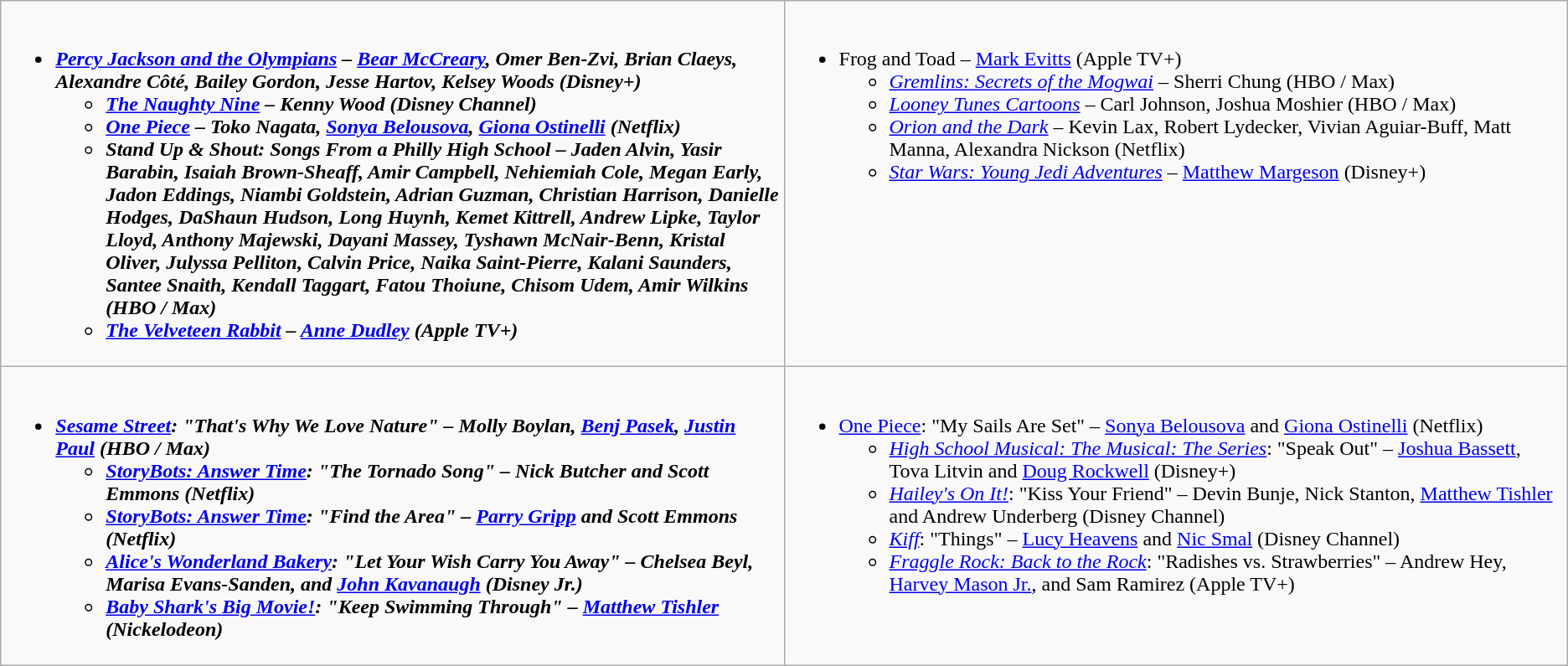<table class=wikitable>
<tr>
<td style="vertical-align:top;" width="50%"><br><ul><li><strong><em><a href='#'>Percy Jackson and the Olympians</a><em> – <a href='#'>Bear McCreary</a>, Omer Ben-Zvi, Brian Claeys, Alexandre Côté, Bailey Gordon, Jesse Hartov, Kelsey Woods (Disney+)<strong><ul><li></em><a href='#'>The Naughty Nine</a><em> – Kenny Wood (Disney Channel)</li><li></em><a href='#'>One Piece</a><em> – Toko Nagata, <a href='#'>Sonya Belousova</a>, <a href='#'>Giona Ostinelli</a> (Netflix)</li><li></em>Stand Up & Shout: Songs From a Philly High School<em> – Jaden Alvin, Yasir Barabin, Isaiah Brown-Sheaff, Amir Campbell, Nehiemiah Cole, Megan Early, Jadon Eddings, Niambi Goldstein, Adrian Guzman, Christian Harrison, Danielle Hodges, DaShaun Hudson, Long Huynh, Kemet Kittrell, Andrew Lipke, Taylor Lloyd, Anthony Majewski, Dayani Massey, Tyshawn McNair-Benn, Kristal Oliver, Julyssa Pelliton, Calvin Price, Naika Saint-Pierre, Kalani Saunders, Santee Snaith, Kendall Taggart, Fatou Thoiune, Chisom Udem, Amir Wilkins (HBO / Max)</li><li></em><a href='#'>The Velveteen Rabbit</a><em> – <a href='#'>Anne Dudley</a> (Apple TV+)</li></ul></li></ul></td>
<td style="vertical-align:top;" width="50%"><br><ul><li></em></strong>Frog and Toad</em> – <a href='#'>Mark Evitts</a> (Apple TV+)</strong><ul><li><em><a href='#'>Gremlins: Secrets of the Mogwai</a></em> – Sherri Chung (HBO / Max)</li><li><em><a href='#'>Looney Tunes Cartoons</a></em> – Carl Johnson, Joshua Moshier (HBO / Max)</li><li><em><a href='#'>Orion and the Dark</a></em> – Kevin Lax, Robert Lydecker, Vivian Aguiar-Buff, Matt Manna, Alexandra Nickson (Netflix)</li><li><em><a href='#'>Star Wars: Young Jedi Adventures</a></em> – <a href='#'>Matthew Margeson</a> (Disney+)</li></ul></li></ul></td>
</tr>
<tr>
<td style="vertical-align:top;" width="50%"><br><ul><li><strong><em><a href='#'>Sesame Street</a><em>: "That's Why We Love Nature" – Molly Boylan, <a href='#'>Benj Pasek</a>, <a href='#'>Justin Paul</a> (HBO / Max)<strong><ul><li></em><a href='#'>StoryBots: Answer Time</a><em>: "The Tornado Song" – Nick Butcher and Scott Emmons (Netflix)</li><li></em><a href='#'>StoryBots: Answer Time</a><em>: "Find the Area" – <a href='#'>Parry Gripp</a> and Scott Emmons (Netflix)</li><li></em><a href='#'>Alice's Wonderland Bakery</a><em>: "Let Your Wish Carry You Away" – Chelsea Beyl, Marisa Evans-Sanden, and <a href='#'>John Kavanaugh</a> (Disney Jr.)</li><li></em><a href='#'>Baby Shark's Big Movie!</a><em>: "Keep Swimming Through" – <a href='#'>Matthew Tishler</a> (Nickelodeon)</li></ul></li></ul></td>
<td style="vertical-align:top;" width="50%"><br><ul><li></em></strong><a href='#'>One Piece</a></em>: "My Sails Are Set" – <a href='#'>Sonya Belousova</a> and <a href='#'>Giona Ostinelli</a> (Netflix)</strong><ul><li><em><a href='#'>High School Musical: The Musical: The Series</a></em>: "Speak Out" – <a href='#'>Joshua Bassett</a>, Tova Litvin and <a href='#'>Doug Rockwell</a> (Disney+)</li><li><em><a href='#'>Hailey's On It!</a></em>: "Kiss Your Friend" – Devin Bunje, Nick Stanton, <a href='#'>Matthew Tishler</a> and Andrew Underberg (Disney Channel)</li><li><em><a href='#'>Kiff</a></em>: "Things" – <a href='#'>Lucy Heavens</a> and <a href='#'>Nic Smal</a> (Disney Channel)</li><li><em><a href='#'>Fraggle Rock: Back to the Rock</a></em>: "Radishes vs. Strawberries" – Andrew Hey, <a href='#'>Harvey Mason Jr.</a>, and Sam Ramirez (Apple TV+)</li></ul></li></ul></td>
</tr>
</table>
